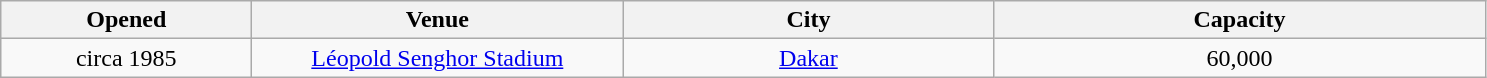<table class="sortable wikitable" style="text-align:center;">
<tr>
<th scope="col" style="width:10em;">Opened</th>
<th scope="col" style="width:15em;">Venue</th>
<th scope="col" style="width:15em;">City</th>
<th scope="col" style="width:20em;">Capacity</th>
</tr>
<tr>
<td>circa 1985</td>
<td><a href='#'>Léopold Senghor Stadium</a></td>
<td><a href='#'>Dakar</a></td>
<td>60,000</td>
</tr>
</table>
